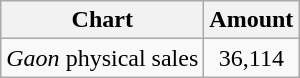<table class="wikitable">
<tr>
<th>Chart</th>
<th>Amount</th>
</tr>
<tr>
<td><em>Gaon</em> physical sales</td>
<td style="text-align:center;">36,114</td>
</tr>
</table>
